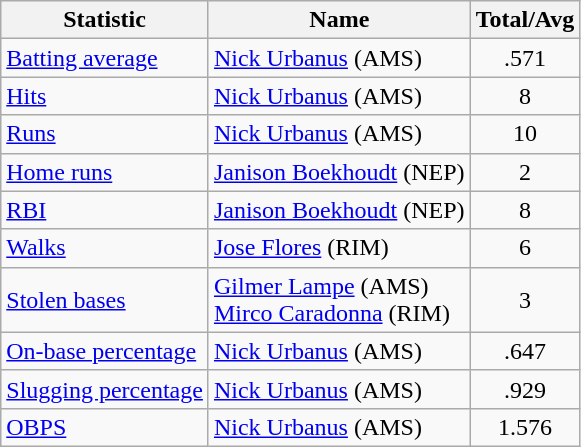<table class=wikitable>
<tr>
<th>Statistic</th>
<th>Name</th>
<th>Total/Avg</th>
</tr>
<tr>
<td><a href='#'>Batting average</a></td>
<td> <a href='#'>Nick Urbanus</a> (AMS)</td>
<td align=center>.571</td>
</tr>
<tr>
<td><a href='#'>Hits</a></td>
<td> <a href='#'>Nick Urbanus</a> (AMS)</td>
<td align=center>8</td>
</tr>
<tr>
<td><a href='#'>Runs</a></td>
<td> <a href='#'>Nick Urbanus</a> (AMS)</td>
<td align=center>10</td>
</tr>
<tr>
<td><a href='#'>Home runs</a></td>
<td> <a href='#'>Janison Boekhoudt</a> (NEP)</td>
<td align=center>2</td>
</tr>
<tr>
<td><a href='#'>RBI</a></td>
<td>  <a href='#'>Janison Boekhoudt</a> (NEP)</td>
<td align=center>8</td>
</tr>
<tr>
<td><a href='#'>Walks</a></td>
<td> <a href='#'>Jose Flores</a> (RIM)</td>
<td align=center>6</td>
</tr>
<tr>
<td><a href='#'>Stolen bases</a></td>
<td> <a href='#'>Gilmer Lampe</a> (AMS) <br>  <a href='#'>Mirco Caradonna</a> (RIM)</td>
<td align=center>3</td>
</tr>
<tr>
<td><a href='#'>On-base percentage</a></td>
<td> <a href='#'>Nick Urbanus</a> (AMS)</td>
<td align=center>.647</td>
</tr>
<tr>
<td><a href='#'>Slugging percentage</a></td>
<td> <a href='#'>Nick Urbanus</a> (AMS)</td>
<td align=center>.929</td>
</tr>
<tr>
<td><a href='#'>OBPS</a></td>
<td> <a href='#'>Nick Urbanus</a> (AMS)</td>
<td align=center>1.576</td>
</tr>
</table>
